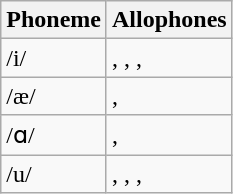<table class="wikitable">
<tr>
<th>Phoneme</th>
<th>Allophones</th>
</tr>
<tr>
<td>/i/</td>
<td>, , , </td>
</tr>
<tr>
<td>/æ/</td>
<td>, </td>
</tr>
<tr>
<td>/ɑ/</td>
<td>, </td>
</tr>
<tr>
<td>/u/</td>
<td>, , , </td>
</tr>
</table>
